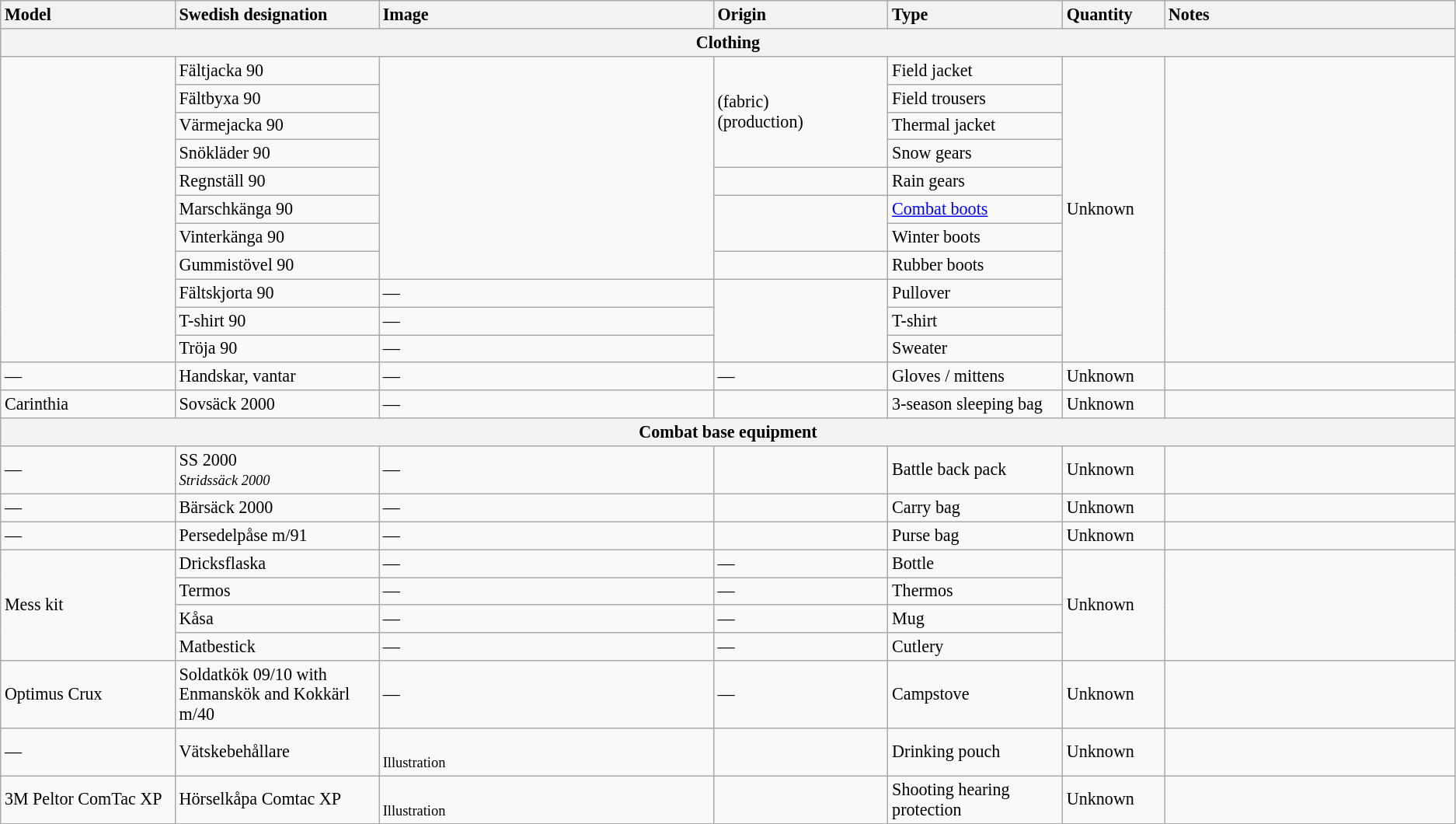<table class="wikitable" style="font-size: 92%;">
<tr>
<th style="text-align: left; width:12%;">Model</th>
<th style="text-align: left; width:14%;">Swedish designation</th>
<th style="text-align: left">Image</th>
<th style="text-align: left; width:12%;">Origin</th>
<th style="text-align: left; width:12%;">Type</th>
<th style="text-align: left; width:7%;">Quantity</th>
<th style="text-align: left; width:20%;">Notes</th>
</tr>
<tr>
<th colspan="7">Clothing</th>
</tr>
<tr>
<td rowspan="11"></td>
<td>Fältjacka 90</td>
<td rowspan="8"></td>
<td rowspan="4"> (fabric)<br> (production)</td>
<td>Field jacket</td>
<td rowspan="11">Unknown</td>
<td rowspan="11"></td>
</tr>
<tr>
<td>Fältbyxa 90</td>
<td>Field trousers</td>
</tr>
<tr>
<td>Värmejacka 90</td>
<td>Thermal jacket</td>
</tr>
<tr>
<td>Snökläder 90</td>
<td>Snow gears</td>
</tr>
<tr>
<td>Regnställ 90 </td>
<td></td>
<td>Rain gears</td>
</tr>
<tr>
<td>Marschkänga 90</td>
<td rowspan="2"><br></td>
<td><a href='#'>Combat boots</a></td>
</tr>
<tr>
<td>Vinterkänga 90</td>
<td>Winter boots</td>
</tr>
<tr>
<td>Gummistövel 90</td>
<td></td>
<td>Rubber boots</td>
</tr>
<tr>
<td>Fältskjorta 90</td>
<td>—</td>
<td rowspan="3"></td>
<td>Pullover</td>
</tr>
<tr>
<td>T-shirt 90</td>
<td>—</td>
<td>T-shirt</td>
</tr>
<tr>
<td>Tröja 90</td>
<td>—</td>
<td>Sweater</td>
</tr>
<tr>
<td>—</td>
<td>Handskar, vantar</td>
<td>—</td>
<td>—</td>
<td>Gloves / mittens</td>
<td>Unknown</td>
<td></td>
</tr>
<tr>
<td>Carinthia</td>
<td>Sovsäck 2000</td>
<td>—</td>
<td></td>
<td>3-season sleeping bag</td>
<td>Unknown</td>
<td></td>
</tr>
<tr>
<th colspan="7">Combat base equipment</th>
</tr>
<tr>
<td>—</td>
<td>SS 2000<br><em><small>Stridssäck 2000</small></em></td>
<td>—</td>
<td></td>
<td>Battle back pack</td>
<td>Unknown</td>
<td></td>
</tr>
<tr>
<td>—</td>
<td>Bärsäck 2000</td>
<td>—</td>
<td></td>
<td>Carry bag</td>
<td>Unknown</td>
<td></td>
</tr>
<tr>
<td>—</td>
<td>Persedelpåse m/91</td>
<td>—</td>
<td></td>
<td>Purse bag</td>
<td>Unknown</td>
<td></td>
</tr>
<tr>
<td rowspan="4">Mess kit</td>
<td>Dricksflaska</td>
<td>—</td>
<td>—</td>
<td>Bottle</td>
<td rowspan="4">Unknown</td>
<td rowspan="4"></td>
</tr>
<tr>
<td>Termos</td>
<td>—</td>
<td>—</td>
<td>Thermos</td>
</tr>
<tr>
<td>Kåsa</td>
<td>—</td>
<td>—</td>
<td>Mug</td>
</tr>
<tr>
<td>Matbestick</td>
<td>—</td>
<td>—</td>
<td>Cutlery</td>
</tr>
<tr>
<td>Optimus Crux</td>
<td>Soldatkök 09/10 with Enmanskök and Kokkärl m/40</td>
<td>—</td>
<td>—</td>
<td>Campstove</td>
<td>Unknown</td>
<td></td>
</tr>
<tr>
<td>—</td>
<td>Vätskebehållare</td>
<td><br><small>Illustration</small></td>
<td></td>
<td>Drinking pouch</td>
<td>Unknown</td>
<td></td>
</tr>
<tr>
<td>3M Peltor ComTac XP</td>
<td>Hörselkåpa Comtac XP</td>
<td><br><small>Illustration</small></td>
<td></td>
<td>Shooting hearing protection</td>
<td>Unknown</td>
<td></td>
</tr>
</table>
